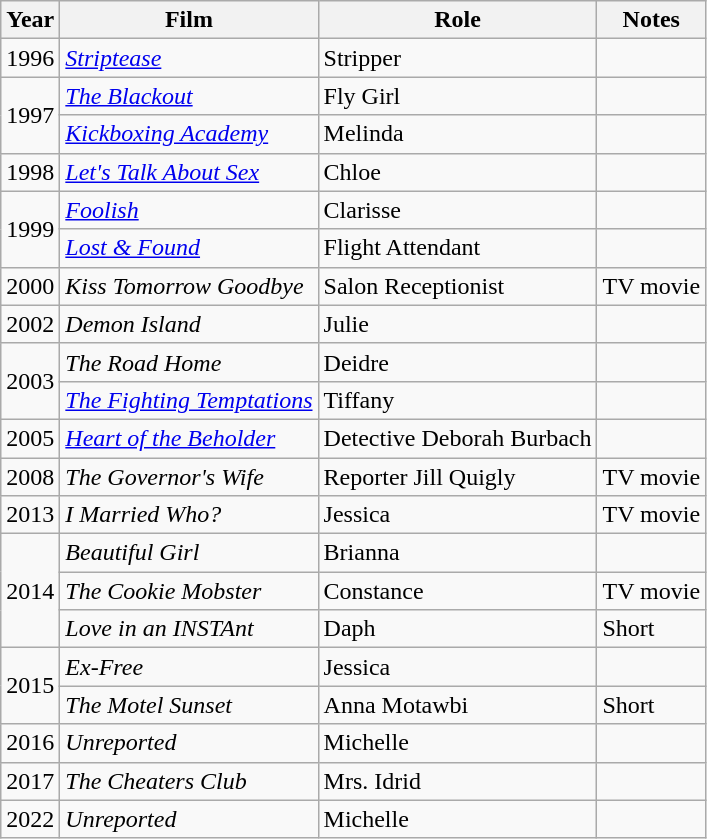<table class="wikitable sortable">
<tr>
<th>Year</th>
<th>Film</th>
<th>Role</th>
<th>Notes</th>
</tr>
<tr>
<td>1996</td>
<td><em><a href='#'>Striptease</a></em></td>
<td>Stripper</td>
<td></td>
</tr>
<tr>
<td rowspan="2">1997</td>
<td><em><a href='#'>The Blackout</a></em></td>
<td>Fly Girl</td>
<td></td>
</tr>
<tr>
<td><em><a href='#'>Kickboxing Academy</a></em></td>
<td>Melinda</td>
<td></td>
</tr>
<tr>
<td>1998</td>
<td><em><a href='#'>Let's Talk About Sex</a></em></td>
<td>Chloe</td>
<td></td>
</tr>
<tr>
<td rowspan="2">1999</td>
<td><em><a href='#'>Foolish</a></em></td>
<td>Clarisse</td>
<td></td>
</tr>
<tr>
<td><em><a href='#'>Lost & Found</a></em></td>
<td>Flight Attendant</td>
<td></td>
</tr>
<tr>
<td>2000</td>
<td><em>Kiss Tomorrow Goodbye</em></td>
<td>Salon Receptionist</td>
<td>TV movie</td>
</tr>
<tr>
<td>2002</td>
<td><em>Demon Island</em></td>
<td>Julie</td>
<td></td>
</tr>
<tr>
<td rowspan="2">2003</td>
<td><em>The Road Home</em></td>
<td>Deidre</td>
<td></td>
</tr>
<tr>
<td><em><a href='#'>The Fighting Temptations</a></em></td>
<td>Tiffany</td>
<td></td>
</tr>
<tr>
<td>2005</td>
<td><em><a href='#'>Heart of the Beholder</a></em></td>
<td>Detective Deborah Burbach</td>
<td></td>
</tr>
<tr>
<td>2008</td>
<td><em>The Governor's Wife</em></td>
<td>Reporter Jill Quigly</td>
<td>TV movie</td>
</tr>
<tr>
<td>2013</td>
<td><em>I Married Who?</em></td>
<td>Jessica</td>
<td>TV movie</td>
</tr>
<tr>
<td rowspan="3">2014</td>
<td><em>Beautiful Girl</em></td>
<td>Brianna</td>
<td></td>
</tr>
<tr>
<td><em>The Cookie Mobster</em></td>
<td>Constance</td>
<td>TV movie</td>
</tr>
<tr>
<td><em>Love in an INSTAnt</em></td>
<td>Daph</td>
<td>Short</td>
</tr>
<tr>
<td rowspan="2">2015</td>
<td><em>Ex-Free</em></td>
<td>Jessica</td>
<td></td>
</tr>
<tr>
<td><em>The Motel Sunset</em></td>
<td>Anna Motawbi</td>
<td>Short</td>
</tr>
<tr>
<td>2016</td>
<td><em>Unreported</em></td>
<td>Michelle</td>
<td></td>
</tr>
<tr>
<td>2017</td>
<td><em>The Cheaters Club</em></td>
<td>Mrs. Idrid</td>
<td></td>
</tr>
<tr>
<td>2022</td>
<td><em>Unreported</em></td>
<td>Michelle</td>
<td></td>
</tr>
</table>
